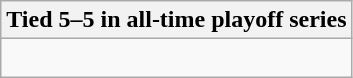<table class="wikitable collapsible collapsed">
<tr>
<th>Tied 5–5 in all-time playoff series</th>
</tr>
<tr>
<td><br>








</td>
</tr>
</table>
